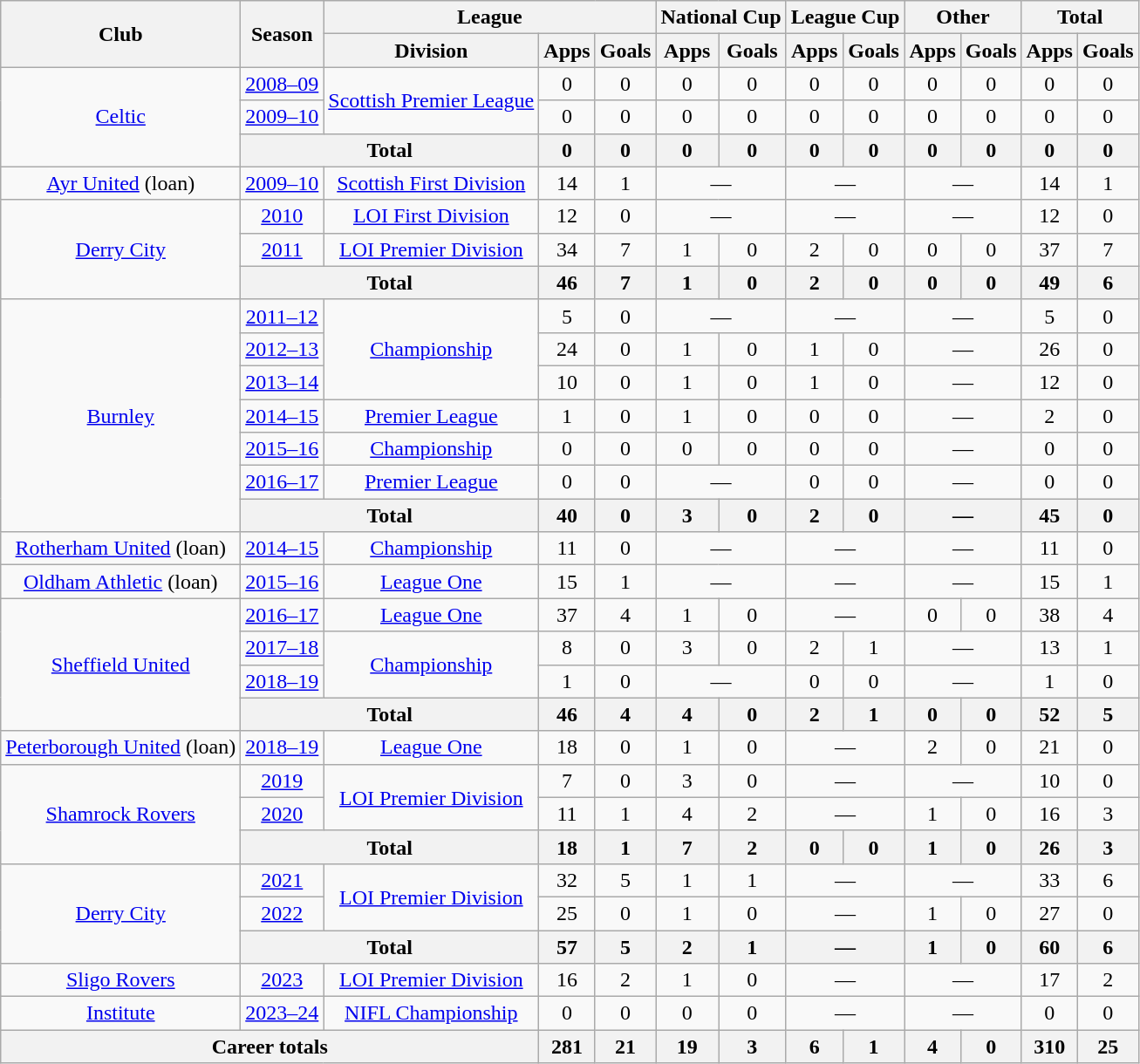<table class="wikitable" style="text-align: center;">
<tr>
<th rowspan="2">Club</th>
<th rowspan="2">Season</th>
<th colspan="3">League</th>
<th colspan="2">National Cup</th>
<th colspan="2">League Cup</th>
<th colspan="2">Other</th>
<th colspan="2">Total</th>
</tr>
<tr>
<th>Division</th>
<th>Apps</th>
<th>Goals</th>
<th>Apps</th>
<th>Goals</th>
<th>Apps</th>
<th>Goals</th>
<th>Apps</th>
<th>Goals</th>
<th>Apps</th>
<th>Goals</th>
</tr>
<tr>
<td rowspan="3"><a href='#'>Celtic</a></td>
<td><a href='#'>2008–09</a></td>
<td rowspan="2"><a href='#'>Scottish Premier League</a></td>
<td>0</td>
<td>0</td>
<td>0</td>
<td>0</td>
<td>0</td>
<td>0</td>
<td>0</td>
<td>0</td>
<td>0</td>
<td>0</td>
</tr>
<tr>
<td><a href='#'>2009–10</a></td>
<td>0</td>
<td>0</td>
<td>0</td>
<td>0</td>
<td>0</td>
<td>0</td>
<td>0</td>
<td>0</td>
<td>0</td>
<td>0</td>
</tr>
<tr>
<th colspan="2">Total</th>
<th>0</th>
<th>0</th>
<th>0</th>
<th>0</th>
<th>0</th>
<th>0</th>
<th>0</th>
<th>0</th>
<th>0</th>
<th>0</th>
</tr>
<tr>
<td><a href='#'>Ayr United</a> (loan)</td>
<td><a href='#'>2009–10</a></td>
<td><a href='#'>Scottish First Division</a></td>
<td>14</td>
<td>1</td>
<td colspan="2">—</td>
<td colspan="2">—</td>
<td colspan="2">—</td>
<td>14</td>
<td>1</td>
</tr>
<tr>
<td rowspan="3"><a href='#'>Derry City</a></td>
<td><a href='#'>2010</a></td>
<td><a href='#'>LOI First Division</a></td>
<td>12</td>
<td>0</td>
<td colspan="2">—</td>
<td colspan="2">—</td>
<td colspan="2">—</td>
<td>12</td>
<td>0</td>
</tr>
<tr>
<td><a href='#'>2011</a></td>
<td><a href='#'>LOI Premier Division</a></td>
<td>34</td>
<td>7</td>
<td>1</td>
<td>0</td>
<td>2</td>
<td>0</td>
<td>0</td>
<td>0</td>
<td>37</td>
<td>7</td>
</tr>
<tr>
<th colspan="2">Total</th>
<th>46</th>
<th>7</th>
<th>1</th>
<th>0</th>
<th>2</th>
<th>0</th>
<th>0</th>
<th>0</th>
<th>49</th>
<th>6</th>
</tr>
<tr>
<td rowspan="7"><a href='#'>Burnley</a></td>
<td><a href='#'>2011–12</a></td>
<td rowspan="3"><a href='#'>Championship</a></td>
<td>5</td>
<td>0</td>
<td colspan="2">—</td>
<td colspan="2">—</td>
<td colspan="2">—</td>
<td>5</td>
<td>0</td>
</tr>
<tr>
<td><a href='#'>2012–13</a></td>
<td>24</td>
<td>0</td>
<td>1</td>
<td>0</td>
<td>1</td>
<td>0</td>
<td colspan="2">—</td>
<td>26</td>
<td>0</td>
</tr>
<tr>
<td><a href='#'>2013–14</a></td>
<td>10</td>
<td>0</td>
<td>1</td>
<td>0</td>
<td>1</td>
<td>0</td>
<td colspan="2">—</td>
<td>12</td>
<td>0</td>
</tr>
<tr>
<td><a href='#'>2014–15</a></td>
<td><a href='#'>Premier League</a></td>
<td>1</td>
<td>0</td>
<td>1</td>
<td>0</td>
<td>0</td>
<td>0</td>
<td colspan="2">—</td>
<td>2</td>
<td>0</td>
</tr>
<tr>
<td><a href='#'>2015–16</a></td>
<td><a href='#'>Championship</a></td>
<td>0</td>
<td>0</td>
<td>0</td>
<td>0</td>
<td>0</td>
<td>0</td>
<td colspan="2">—</td>
<td>0</td>
<td>0</td>
</tr>
<tr>
<td><a href='#'>2016–17</a></td>
<td><a href='#'>Premier League</a></td>
<td>0</td>
<td>0</td>
<td colspan="2">—</td>
<td>0</td>
<td>0</td>
<td colspan="2">—</td>
<td>0</td>
<td>0</td>
</tr>
<tr>
<th colspan="2">Total</th>
<th>40</th>
<th>0</th>
<th>3</th>
<th>0</th>
<th>2</th>
<th>0</th>
<th colspan="2">—</th>
<th>45</th>
<th>0</th>
</tr>
<tr>
<td><a href='#'>Rotherham United</a> (loan)</td>
<td><a href='#'>2014–15</a></td>
<td><a href='#'>Championship</a></td>
<td>11</td>
<td>0</td>
<td colspan="2">—</td>
<td colspan="2">—</td>
<td colspan="2">—</td>
<td>11</td>
<td>0</td>
</tr>
<tr>
<td><a href='#'>Oldham Athletic</a> (loan)</td>
<td><a href='#'>2015–16</a></td>
<td><a href='#'>League One</a></td>
<td>15</td>
<td>1</td>
<td colspan="2">—</td>
<td colspan="2">—</td>
<td colspan="2">—</td>
<td>15</td>
<td>1</td>
</tr>
<tr>
<td rowspan="4"><a href='#'>Sheffield United</a></td>
<td><a href='#'>2016–17</a></td>
<td><a href='#'>League One</a></td>
<td>37</td>
<td>4</td>
<td>1</td>
<td>0</td>
<td colspan="2">—</td>
<td>0</td>
<td>0</td>
<td>38</td>
<td>4</td>
</tr>
<tr>
<td><a href='#'>2017–18</a></td>
<td rowspan="2"><a href='#'>Championship</a></td>
<td>8</td>
<td>0</td>
<td>3</td>
<td>0</td>
<td>2</td>
<td>1</td>
<td colspan="2">—</td>
<td>13</td>
<td>1</td>
</tr>
<tr>
<td><a href='#'>2018–19</a></td>
<td>1</td>
<td>0</td>
<td colspan="2">—</td>
<td>0</td>
<td>0</td>
<td colspan="2">—</td>
<td>1</td>
<td>0</td>
</tr>
<tr>
<th colspan="2">Total</th>
<th>46</th>
<th>4</th>
<th>4</th>
<th>0</th>
<th>2</th>
<th>1</th>
<th>0</th>
<th>0</th>
<th>52</th>
<th>5</th>
</tr>
<tr>
<td><a href='#'>Peterborough United</a> (loan)</td>
<td><a href='#'>2018–19</a></td>
<td><a href='#'>League One</a></td>
<td>18</td>
<td>0</td>
<td>1</td>
<td>0</td>
<td colspan="2">—</td>
<td>2</td>
<td>0</td>
<td>21</td>
<td>0</td>
</tr>
<tr>
<td rowspan="3"><a href='#'>Shamrock Rovers</a></td>
<td><a href='#'>2019</a></td>
<td rowspan="2"><a href='#'>LOI Premier Division</a></td>
<td>7</td>
<td>0</td>
<td>3</td>
<td>0</td>
<td colspan="2">—</td>
<td colspan="2">—</td>
<td>10</td>
<td>0</td>
</tr>
<tr>
<td><a href='#'>2020</a></td>
<td>11</td>
<td>1</td>
<td>4</td>
<td>2</td>
<td colspan="2">—</td>
<td>1</td>
<td>0</td>
<td>16</td>
<td>3</td>
</tr>
<tr>
<th colspan="2">Total</th>
<th>18</th>
<th>1</th>
<th>7</th>
<th>2</th>
<th>0</th>
<th>0</th>
<th>1</th>
<th>0</th>
<th>26</th>
<th>3</th>
</tr>
<tr>
<td rowspan="3"><a href='#'>Derry City</a></td>
<td><a href='#'>2021</a></td>
<td rowspan="2"><a href='#'>LOI Premier Division</a></td>
<td>32</td>
<td>5</td>
<td>1</td>
<td>1</td>
<td colspan="2">—</td>
<td colspan="2">—</td>
<td>33</td>
<td>6</td>
</tr>
<tr>
<td><a href='#'>2022</a></td>
<td>25</td>
<td>0</td>
<td>1</td>
<td>0</td>
<td colspan="2">—</td>
<td>1</td>
<td>0</td>
<td>27</td>
<td>0</td>
</tr>
<tr>
<th colspan="2">Total</th>
<th>57</th>
<th>5</th>
<th>2</th>
<th>1</th>
<th colspan="2">—</th>
<th>1</th>
<th>0</th>
<th>60</th>
<th>6</th>
</tr>
<tr>
<td><a href='#'>Sligo Rovers</a></td>
<td><a href='#'>2023</a></td>
<td><a href='#'>LOI Premier Division</a></td>
<td>16</td>
<td>2</td>
<td>1</td>
<td>0</td>
<td colspan="2">—</td>
<td colspan="2">—</td>
<td>17</td>
<td>2</td>
</tr>
<tr>
<td><a href='#'>Institute</a></td>
<td><a href='#'>2023–24</a></td>
<td><a href='#'>NIFL Championship</a></td>
<td>0</td>
<td>0</td>
<td>0</td>
<td>0</td>
<td colspan="2">—</td>
<td colspan="2">—</td>
<td>0</td>
<td>0</td>
</tr>
<tr>
<th colspan="3">Career totals</th>
<th>281</th>
<th>21</th>
<th>19</th>
<th>3</th>
<th>6</th>
<th>1</th>
<th>4</th>
<th>0</th>
<th>310</th>
<th>25</th>
</tr>
</table>
